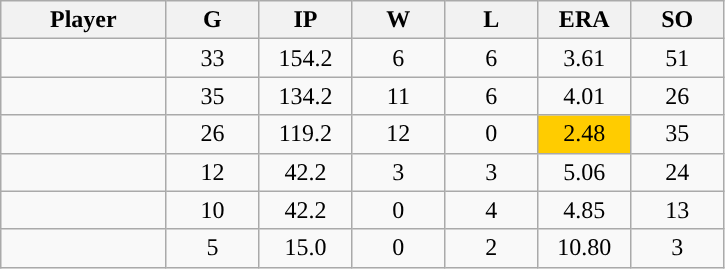<table class="wikitable sortable">
<tr>
<th bgcolor="#DDDDFF" width="16%">Player</th>
<th bgcolor="#DDDDFF" width="9%">G</th>
<th bgcolor="#DDDDFF" width="9%">IP</th>
<th bgcolor="#DDDDFF" width="9%">W</th>
<th bgcolor="#DDDDFF" width="9%">L</th>
<th bgcolor="#DDDDFF" width="9%">ERA</th>
<th bgcolor="#DDDDFF" width="9%">SO</th>
</tr>
<tr align="center">
<td></td>
<td>33</td>
<td>154.2</td>
<td>6</td>
<td>6</td>
<td>3.61</td>
<td>51</td>
</tr>
<tr align="center">
<td></td>
<td>35</td>
<td>134.2</td>
<td>11</td>
<td>6</td>
<td>4.01</td>
<td>26</td>
</tr>
<tr align="center">
<td></td>
<td>26</td>
<td>119.2</td>
<td>12</td>
<td>0</td>
<td style="background:#fc0;">2.48</td>
<td>35</td>
</tr>
<tr align="center">
<td></td>
<td>12</td>
<td>42.2</td>
<td>3</td>
<td>3</td>
<td>5.06</td>
<td>24</td>
</tr>
<tr align="center">
<td></td>
<td>10</td>
<td>42.2</td>
<td>0</td>
<td>4</td>
<td>4.85</td>
<td>13</td>
</tr>
<tr align="center">
<td></td>
<td>5</td>
<td>15.0</td>
<td>0</td>
<td>2</td>
<td>10.80</td>
<td>3</td>
</tr>
</table>
